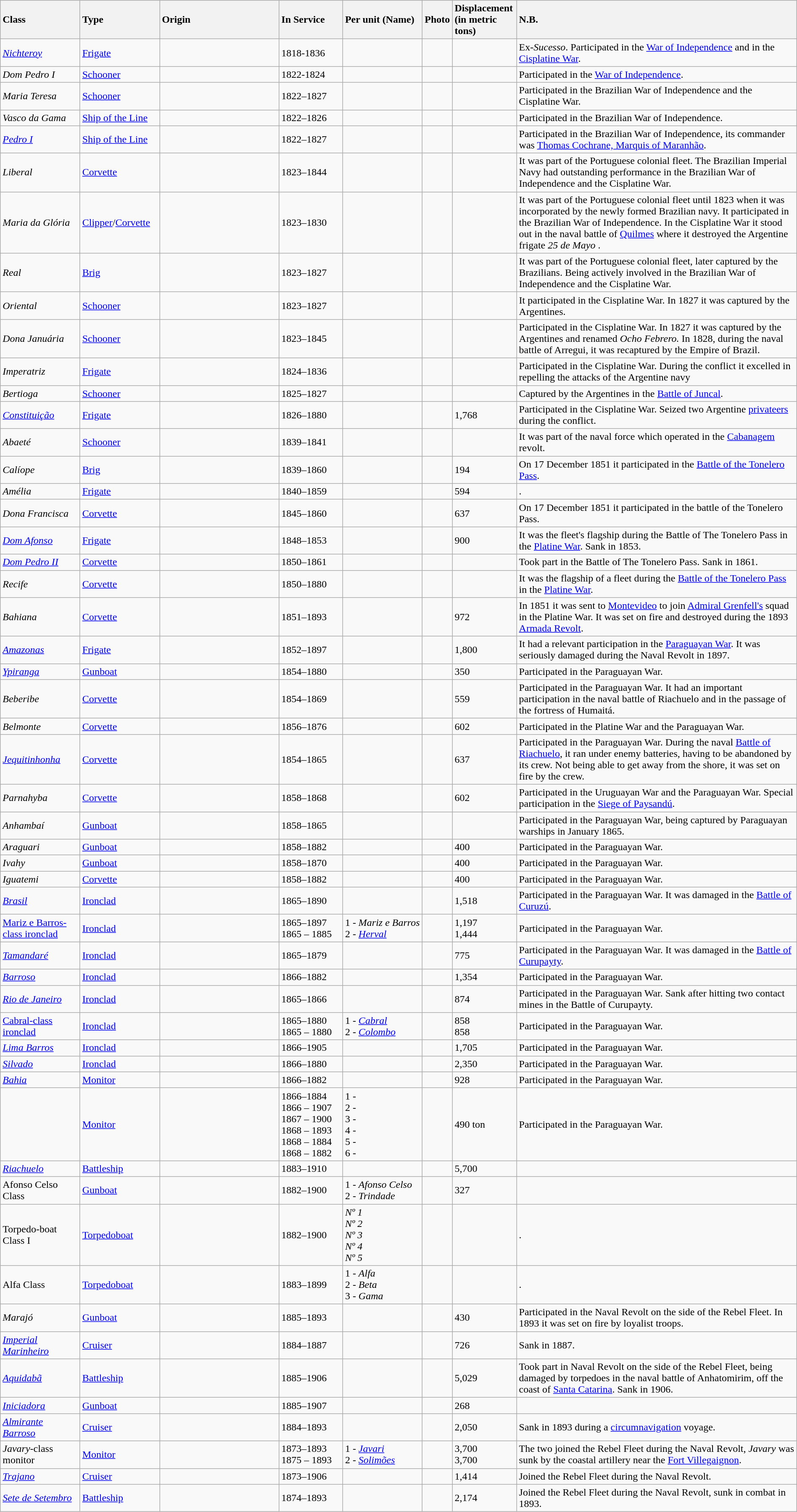<table class="wikitable mw-collapsible mw-collapsed" style="width:100%;">
<tr>
<th style="text-align:left; width:10%;">Class</th>
<th style="text-align:left; width:10%;">Type</th>
<th style="text-align:left; width:15%;">Origin</th>
<th style="text-align:left; width:8%;">In Service</th>
<th style="text-align:left; width:10%;">Per unit (Name)</th>
<th style="text-align:left;">Photo</th>
<th style="text-align:left;">Displacement<br>(in metric tons)</th>
<th style="text-align:left;30%;">N.B.</th>
</tr>
<tr>
<td><em><a href='#'>Nichteroy</a></em></td>
<td><a href='#'>Frigate</a></td>
<td></td>
<td>1818-1836</td>
<td></td>
<td></td>
<td></td>
<td>Ex-<em>Sucesso</em>. Participated in the <a href='#'>War of Independence</a> and in the <a href='#'>Cisplatine War</a>.</td>
</tr>
<tr>
<td><em>Dom Pedro I</em></td>
<td><a href='#'>Schooner</a></td>
<td></td>
<td>1822-1824</td>
<td></td>
<td></td>
<td></td>
<td>Participated in the <a href='#'>War of Independence</a>.</td>
</tr>
<tr>
<td><em>Maria Teresa</em></td>
<td><a href='#'>Schooner</a></td>
<td></td>
<td>1822–1827</td>
<td></td>
<td></td>
<td></td>
<td>Participated in the Brazilian War of Independence and the Cisplatine War.</td>
</tr>
<tr>
<td><em>Vasco da Gama</em></td>
<td><a href='#'>Ship of the Line</a></td>
<td></td>
<td>1822–1826</td>
<td></td>
<td></td>
<td></td>
<td>Participated in the Brazilian War of Independence.</td>
</tr>
<tr>
<td><em><a href='#'>Pedro I</a></em></td>
<td><a href='#'>Ship of the Line</a></td>
<td></td>
<td>1822–1827</td>
<td></td>
<td></td>
<td></td>
<td>Participated in the Brazilian War of Independence, its commander was <a href='#'>Thomas Cochrane, Marquis of Maranhão</a>.</td>
</tr>
<tr>
<td><em>Liberal</em></td>
<td><a href='#'>Corvette</a></td>
<td></td>
<td>1823–1844</td>
<td></td>
<td></td>
<td></td>
<td>It was part of the Portuguese colonial fleet. The Brazilian Imperial Navy had outstanding performance in the Brazilian War of Independence and the Cisplatine War.</td>
</tr>
<tr>
<td><em>Maria da Glória</em></td>
<td><a href='#'>Clipper</a>/<a href='#'>Corvette</a></td>
<td></td>
<td>1823–1830</td>
<td></td>
<td></td>
<td></td>
<td>It was part of the Portuguese colonial fleet until 1823 when it was incorporated by the newly formed Brazilian navy. It participated in the Brazilian War of Independence. In the Cisplatine War it stood out in the naval battle of <a href='#'>Quilmes</a> where it destroyed the Argentine frigate <em> 25 de Mayo </em>.</td>
</tr>
<tr>
<td><em>Real</em></td>
<td><a href='#'>Brig</a></td>
<td></td>
<td>1823–1827</td>
<td></td>
<td></td>
<td></td>
<td>It was part of the Portuguese colonial fleet, later captured by the Brazilians. Being actively involved in the Brazilian War of Independence and the Cisplatine War.</td>
</tr>
<tr>
<td><em>Oriental</em></td>
<td><a href='#'>Schooner</a></td>
<td></td>
<td>1823–1827</td>
<td></td>
<td></td>
<td></td>
<td>It participated in the Cisplatine War. In 1827 it was captured by the Argentines.</td>
</tr>
<tr>
<td><em>Dona Januária</em></td>
<td><a href='#'>Schooner</a></td>
<td></td>
<td>1823–1845</td>
<td></td>
<td></td>
<td></td>
<td>Participated in the Cisplatine War. In 1827 it was captured by the Argentines and renamed <em>Ocho Febrero.</em> In 1828, during the naval battle of Arregui, it was recaptured by the Empire of Brazil.</td>
</tr>
<tr>
<td><em>Imperatriz</em></td>
<td><a href='#'>Frigate</a></td>
<td></td>
<td>1824–1836</td>
<td></td>
<td></td>
<td></td>
<td>Participated in the Cisplatine War. During the conflict it excelled in repelling the attacks of the Argentine navy</td>
</tr>
<tr>
<td><em>Bertioga</em></td>
<td><a href='#'>Schooner</a></td>
<td></td>
<td>1825–1827</td>
<td></td>
<td></td>
<td></td>
<td>Captured by the Argentines in the <a href='#'>Battle of Juncal</a>.</td>
</tr>
<tr>
<td><em><a href='#'>Constituição</a></em></td>
<td><a href='#'>Frigate</a></td>
<td></td>
<td>1826–1880</td>
<td></td>
<td></td>
<td>1,768</td>
<td>Participated in the Cisplatine War. Seized two Argentine <a href='#'>privateers</a> during the conflict.</td>
</tr>
<tr>
<td><em>Abaeté</em></td>
<td><a href='#'>Schooner</a></td>
<td></td>
<td>1839–1841</td>
<td></td>
<td></td>
<td></td>
<td>It was part of the naval force which operated in the <a href='#'>Cabanagem</a> revolt.</td>
</tr>
<tr>
<td><em>Calíope</em></td>
<td><a href='#'>Brig</a></td>
<td></td>
<td>1839–1860</td>
<td></td>
<td></td>
<td>194</td>
<td>On 17 December 1851 it participated in the <a href='#'>Battle of the Tonelero Pass</a>.</td>
</tr>
<tr>
<td><em>Amélia</em></td>
<td><a href='#'>Frigate</a></td>
<td></td>
<td>1840–1859</td>
<td></td>
<td></td>
<td>594</td>
<td>.</td>
</tr>
<tr>
<td><em>Dona Francisca</em></td>
<td><a href='#'>Corvette</a></td>
<td></td>
<td>1845–1860</td>
<td></td>
<td></td>
<td>637</td>
<td>On 17 December 1851 it participated in the battle of the Tonelero Pass.</td>
</tr>
<tr>
<td><em><a href='#'>Dom Afonso</a></em></td>
<td><a href='#'>Frigate</a></td>
<td></td>
<td>1848–1853</td>
<td></td>
<td></td>
<td>900</td>
<td>It was the fleet's flagship during the Battle of The Tonelero Pass in the <a href='#'>Platine War</a>. Sank in 1853.</td>
</tr>
<tr>
<td><em><a href='#'>Dom Pedro II</a></em></td>
<td><a href='#'>Corvette</a></td>
<td></td>
<td>1850–1861</td>
<td></td>
<td></td>
<td></td>
<td>Took part in the Battle of The Tonelero Pass. Sank in 1861.</td>
</tr>
<tr>
<td><em>Recife</em></td>
<td><a href='#'>Corvette</a></td>
<td></td>
<td>1850–1880</td>
<td></td>
<td></td>
<td></td>
<td>It was the flagship of a fleet during the <a href='#'>Battle of the Tonelero Pass</a> in the <a href='#'>Platine War</a>.</td>
</tr>
<tr>
<td><em>Bahiana</em></td>
<td><a href='#'>Corvette</a></td>
<td></td>
<td>1851–1893</td>
<td></td>
<td></td>
<td>972</td>
<td>In 1851 it was sent to <a href='#'>Montevideo</a> to join <a href='#'>Admiral Grenfell's</a> squad in the Platine War. It was set on fire and destroyed during the 1893 <a href='#'>Armada Revolt</a>.</td>
</tr>
<tr>
<td><em><a href='#'>Amazonas</a></em></td>
<td><a href='#'>Frigate</a></td>
<td></td>
<td>1852–1897</td>
<td></td>
<td></td>
<td>1,800</td>
<td>It had a relevant participation in the <a href='#'>Paraguayan War</a>. It was seriously damaged during the Naval Revolt in 1897.</td>
</tr>
<tr>
<td><em><a href='#'>Ypiranga</a></em></td>
<td><a href='#'>Gunboat</a></td>
<td></td>
<td>1854–1880</td>
<td></td>
<td></td>
<td>350</td>
<td>Participated in the Paraguayan War.</td>
</tr>
<tr>
<td><em>Beberibe</em></td>
<td><a href='#'>Corvette</a></td>
<td></td>
<td>1854–1869</td>
<td></td>
<td></td>
<td>559</td>
<td>Participated in the Paraguayan War. It had an important participation in the naval battle of Riachuelo and in the passage of the fortress of Humaitá.</td>
</tr>
<tr>
<td><em>Belmonte</em></td>
<td><a href='#'>Corvette</a></td>
<td></td>
<td>1856–1876</td>
<td></td>
<td></td>
<td>602</td>
<td>Participated in the Platine War and the Paraguayan War.</td>
</tr>
<tr>
<td><em><a href='#'>Jequitinhonha</a></em></td>
<td><a href='#'>Corvette</a></td>
<td></td>
<td>1854–1865</td>
<td></td>
<td></td>
<td>637</td>
<td>Participated in the Paraguayan War. During the naval <a href='#'>Battle of Riachuelo</a>, it ran under enemy batteries, having to be abandoned by its crew. Not being able to get away from the shore, it was set on fire by the crew.</td>
</tr>
<tr>
<td><em>Parnahyba</em></td>
<td><a href='#'>Corvette</a></td>
<td></td>
<td>1858–1868</td>
<td></td>
<td></td>
<td>602</td>
<td>Participated in the Uruguayan War and the Paraguayan War. Special participation in the <a href='#'>Siege of Paysandú</a>.</td>
</tr>
<tr>
<td><em>Anhambaí</em></td>
<td><a href='#'>Gunboat</a></td>
<td></td>
<td>1858–1865</td>
<td></td>
<td></td>
<td></td>
<td>Participated in the Paraguayan War, being captured by Paraguayan warships in January 1865.</td>
</tr>
<tr>
<td><em>Araguari</em></td>
<td><a href='#'>Gunboat</a></td>
<td></td>
<td>1858–1882</td>
<td></td>
<td></td>
<td>400</td>
<td>Participated in the Paraguayan War.</td>
</tr>
<tr>
<td><em>Ivahy</em></td>
<td><a href='#'>Gunboat</a></td>
<td></td>
<td>1858–1870</td>
<td></td>
<td></td>
<td>400</td>
<td>Participated in the Paraguayan War.</td>
</tr>
<tr>
<td><em>Iguatemi</em></td>
<td><a href='#'>Corvette</a></td>
<td></td>
<td>1858–1882</td>
<td></td>
<td></td>
<td>400</td>
<td>Participated in the Paraguayan War.</td>
</tr>
<tr>
<td><a href='#'><em>Brasil</em></a></td>
<td><a href='#'>Ironclad</a></td>
<td></td>
<td>1865–1890</td>
<td></td>
<td></td>
<td>1,518</td>
<td>Participated in the Paraguayan War. It was damaged in the <a href='#'>Battle of Curuzú</a>.</td>
</tr>
<tr>
<td><a href='#'>Mariz e Barros-class ironclad</a></td>
<td><a href='#'>Ironclad</a></td>
<td></td>
<td>1865–1897<br>1865 – 1885</td>
<td>1 - <em>Mariz e Barros</em><br>2 - <em><a href='#'>Herval</a></em></td>
<td></td>
<td>1,197<br>1,444</td>
<td>Participated in the Paraguayan War.</td>
</tr>
<tr>
<td><a href='#'><em>Tamandaré</em></a></td>
<td><a href='#'>Ironclad</a></td>
<td></td>
<td>1865–1879</td>
<td></td>
<td></td>
<td>775</td>
<td>Participated in the Paraguayan War. It was damaged in the <a href='#'>Battle of Curupayty</a>.</td>
</tr>
<tr>
<td><a href='#'><em>Barroso</em></a></td>
<td><a href='#'>Ironclad</a></td>
<td></td>
<td>1866–1882</td>
<td></td>
<td></td>
<td>1,354</td>
<td>Participated in the Paraguayan War.</td>
</tr>
<tr>
<td><a href='#'><em>Rio de Janeiro</em></a></td>
<td><a href='#'>Ironclad</a></td>
<td></td>
<td>1865–1866</td>
<td></td>
<td></td>
<td>874</td>
<td>Participated in the Paraguayan War. Sank after hitting two contact mines in the Battle of Curupayty.</td>
</tr>
<tr>
<td><a href='#'>Cabral-class ironclad</a></td>
<td><a href='#'>Ironclad</a></td>
<td></td>
<td>1865–1880<br>1865 – 1880</td>
<td>1 - <em><a href='#'>Cabral</a></em><br>2 - <em><a href='#'>Colombo</a></em></td>
<td></td>
<td>858<br>858</td>
<td>Participated in the Paraguayan War.</td>
</tr>
<tr>
<td><a href='#'><em>Lima Barros</em></a></td>
<td><a href='#'>Ironclad</a></td>
<td></td>
<td>1866–1905</td>
<td></td>
<td></td>
<td>1,705</td>
<td>Participated in the Paraguayan War.</td>
</tr>
<tr>
<td><a href='#'><em>Silvado</em></a></td>
<td><a href='#'>Ironclad</a></td>
<td></td>
<td>1866–1880</td>
<td></td>
<td></td>
<td>2,350</td>
<td>Participated in the Paraguayan War.</td>
</tr>
<tr>
<td><a href='#'><em>Bahia</em></a></td>
<td><a href='#'>Monitor</a></td>
<td></td>
<td>1866–1882</td>
<td></td>
<td></td>
<td>928</td>
<td>Participated in the Paraguayan War.</td>
</tr>
<tr>
<td></td>
<td><a href='#'>Monitor</a></td>
<td></td>
<td>1866–1884<br>1866 – 1907<br>1867 – 1900<br>1868 – 1893<br>1868 – 1884<br>1868 – 1882</td>
<td>1 - <br>2 - <br>3 - <br>4 - <br>5 - <br>6 - </td>
<td></td>
<td>490 ton</td>
<td>Participated in the Paraguayan War.</td>
</tr>
<tr>
<td><a href='#'><em>Riachuelo</em></a></td>
<td><a href='#'>Battleship</a></td>
<td></td>
<td>1883–1910</td>
<td></td>
<td></td>
<td>5,700</td>
<td></td>
</tr>
<tr>
<td>Afonso Celso Class</td>
<td><a href='#'>Gunboat</a></td>
<td></td>
<td>1882–1900</td>
<td>1 - <em>Afonso Celso</em><br>2 - <em>Trindade</em></td>
<td></td>
<td>327</td>
<td></td>
</tr>
<tr>
<td>Torpedo-boat Class I</td>
<td><a href='#'>Torpedoboat</a></td>
<td></td>
<td>1882–1900</td>
<td><em>Nº 1</em><br><em>Nº 2</em><br><em>Nº 3</em><br><em>Nº 4</em><br><em>Nº 5</em></td>
<td></td>
<td></td>
<td>.</td>
</tr>
<tr>
<td>Alfa Class</td>
<td><a href='#'>Torpedoboat</a></td>
<td></td>
<td>1883–1899</td>
<td>1 - <em>Alfa</em><br>2 - <em>Beta</em><br>3 - <em>Gama</em></td>
<td></td>
<td></td>
<td>.</td>
</tr>
<tr>
<td><em>Marajó</em></td>
<td><a href='#'>Gunboat</a></td>
<td></td>
<td>1885–1893</td>
<td></td>
<td></td>
<td>430</td>
<td>Participated in the Naval Revolt on the side of the Rebel Fleet. In 1893 it was set on fire by loyalist troops.</td>
</tr>
<tr>
<td><em><a href='#'>Imperial Marinheiro</a></em></td>
<td><a href='#'>Cruiser</a></td>
<td></td>
<td>1884–1887</td>
<td></td>
<td></td>
<td>726</td>
<td>Sank in 1887.</td>
</tr>
<tr>
<td><a href='#'><em>Aquidabã</em></a></td>
<td><a href='#'>Battleship</a></td>
<td></td>
<td>1885–1906</td>
<td></td>
<td></td>
<td>5,029</td>
<td>Took part in Naval Revolt on the side of the Rebel Fleet, being damaged by torpedoes in the naval battle of Anhatomirim, off the coast of <a href='#'>Santa Catarina</a>. Sank in 1906.</td>
</tr>
<tr>
<td><em><a href='#'>Iniciadora</a></em></td>
<td><a href='#'>Gunboat</a></td>
<td></td>
<td>1885–1907</td>
<td></td>
<td></td>
<td>268</td>
<td></td>
</tr>
<tr>
<td><a href='#'><em>Almirante Barroso</em></a></td>
<td><a href='#'>Cruiser</a></td>
<td></td>
<td>1884–1893</td>
<td></td>
<td></td>
<td>2,050</td>
<td>Sank in 1893 during a <a href='#'>circumnavigation</a> voyage.</td>
</tr>
<tr>
<td><em>Javary</em>-class monitor</td>
<td><a href='#'>Monitor</a></td>
<td></td>
<td>1873–1893<br>1875 – 1893</td>
<td>1 - <em><a href='#'>Javari</a></em><br>2 - <em><a href='#'>Solimões</a></em></td>
<td></td>
<td>3,700<br>3,700</td>
<td>The two joined the Rebel Fleet during the Naval Revolt, <em>Javary</em> was sunk by the coastal artillery near the <a href='#'>Fort Villegaignon</a>.</td>
</tr>
<tr>
<td><em><a href='#'>Trajano</a></em></td>
<td><a href='#'>Cruiser</a></td>
<td></td>
<td>1873–1906</td>
<td></td>
<td></td>
<td>1,414</td>
<td>Joined the Rebel Fleet during the Naval Revolt.</td>
</tr>
<tr>
<td><a href='#'><em>Sete de Setembro</em></a></td>
<td><a href='#'>Battleship</a></td>
<td></td>
<td>1874–1893</td>
<td></td>
<td></td>
<td>2,174</td>
<td>Joined the Rebel Fleet during the Naval Revolt, sunk in combat in 1893.</td>
</tr>
</table>
